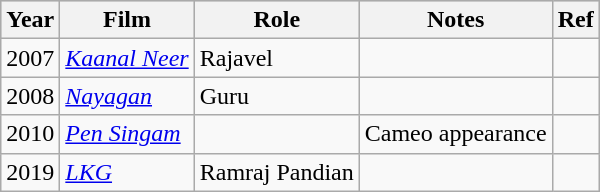<table class="wikitable">
<tr style="background:#ccc; text-align:center;">
<th>Year</th>
<th>Film</th>
<th>Role</th>
<th>Notes</th>
<th>Ref</th>
</tr>
<tr>
<td>2007</td>
<td><em><a href='#'>Kaanal Neer</a></em></td>
<td>Rajavel</td>
<td></td>
<td></td>
</tr>
<tr>
<td>2008</td>
<td><em><a href='#'>Nayagan</a></em></td>
<td>Guru</td>
<td></td>
<td></td>
</tr>
<tr>
<td>2010</td>
<td><em><a href='#'>Pen Singam</a></em></td>
<td></td>
<td>Cameo appearance</td>
<td></td>
</tr>
<tr>
<td>2019</td>
<td><em><a href='#'>LKG</a></em></td>
<td>Ramraj Pandian</td>
<td></td>
<td></td>
</tr>
</table>
